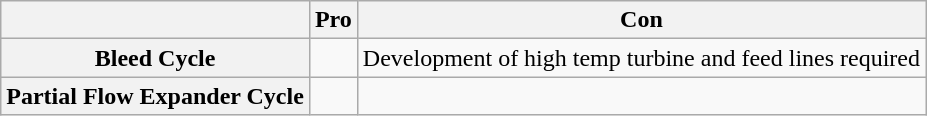<table class="wikitable">
<tr>
<th></th>
<th scope="col">Pro</th>
<th scope="col">Con</th>
</tr>
<tr>
<th scope="row">Bleed Cycle</th>
<td></td>
<td>Development of high temp turbine and feed lines required</td>
</tr>
<tr>
<th scope="row">Partial Flow Expander Cycle</th>
<td></td>
<td></td>
</tr>
</table>
